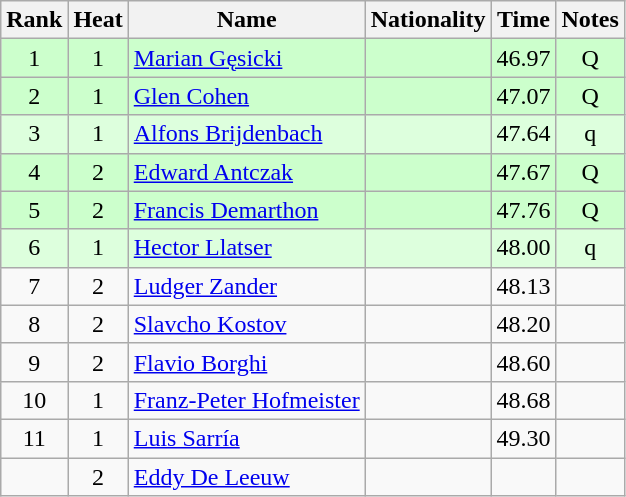<table class="wikitable sortable" style="text-align:center">
<tr>
<th>Rank</th>
<th>Heat</th>
<th>Name</th>
<th>Nationality</th>
<th>Time</th>
<th>Notes</th>
</tr>
<tr bgcolor=ccffcc>
<td>1</td>
<td>1</td>
<td align="left"><a href='#'>Marian Gęsicki</a></td>
<td align=left></td>
<td>46.97</td>
<td>Q</td>
</tr>
<tr bgcolor=ccffcc>
<td>2</td>
<td>1</td>
<td align="left"><a href='#'>Glen Cohen</a></td>
<td align=left></td>
<td>47.07</td>
<td>Q</td>
</tr>
<tr bgcolor=ddffdd>
<td>3</td>
<td>1</td>
<td align="left"><a href='#'>Alfons Brijdenbach</a></td>
<td align=left></td>
<td>47.64</td>
<td>q</td>
</tr>
<tr bgcolor=ccffcc>
<td>4</td>
<td>2</td>
<td align="left"><a href='#'>Edward Antczak</a></td>
<td align=left></td>
<td>47.67</td>
<td>Q</td>
</tr>
<tr bgcolor=ccffcc>
<td>5</td>
<td>2</td>
<td align="left"><a href='#'>Francis Demarthon</a></td>
<td align=left></td>
<td>47.76</td>
<td>Q</td>
</tr>
<tr bgcolor=ddffdd>
<td>6</td>
<td>1</td>
<td align="left"><a href='#'>Hector Llatser</a></td>
<td align=left></td>
<td>48.00</td>
<td>q</td>
</tr>
<tr>
<td>7</td>
<td>2</td>
<td align="left"><a href='#'>Ludger Zander</a></td>
<td align=left></td>
<td>48.13</td>
<td></td>
</tr>
<tr>
<td>8</td>
<td>2</td>
<td align="left"><a href='#'>Slavcho Kostov</a></td>
<td align=left></td>
<td>48.20</td>
<td></td>
</tr>
<tr>
<td>9</td>
<td>2</td>
<td align="left"><a href='#'>Flavio Borghi</a></td>
<td align=left></td>
<td>48.60</td>
<td></td>
</tr>
<tr>
<td>10</td>
<td>1</td>
<td align="left"><a href='#'>Franz-Peter Hofmeister</a></td>
<td align=left></td>
<td>48.68</td>
<td></td>
</tr>
<tr>
<td>11</td>
<td>1</td>
<td align="left"><a href='#'>Luis Sarría</a></td>
<td align=left></td>
<td>49.30</td>
<td></td>
</tr>
<tr>
<td></td>
<td>2</td>
<td align="left"><a href='#'>Eddy De Leeuw</a></td>
<td align=left></td>
<td></td>
<td></td>
</tr>
</table>
